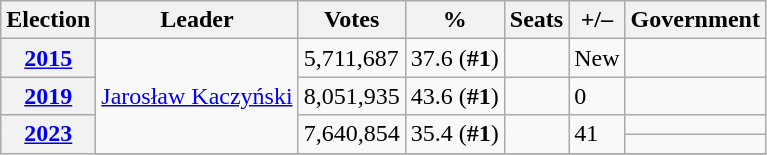<table class=wikitable>
<tr>
<th>Election</th>
<th>Leader</th>
<th>Votes</th>
<th>%</th>
<th>Seats</th>
<th>+/–</th>
<th>Government</th>
</tr>
<tr>
<th><a href='#'>2015</a></th>
<td rowspan="4"><a href='#'>Jarosław Kaczyński</a></td>
<td>5,711,687</td>
<td>37.6 (<strong>#1</strong>)</td>
<td></td>
<td>New</td>
<td></td>
</tr>
<tr>
<th><a href='#'>2019</a></th>
<td>8,051,935</td>
<td>43.6 (<strong>#1</strong>)</td>
<td></td>
<td> 0</td>
<td></td>
</tr>
<tr>
<th rowspan="3"><a href='#'>2023</a></th>
<td rowspan="2">7,640,854</td>
<td rowspan="2">35.4 (<strong>#1</strong>)</td>
<td rowspan="2"></td>
<td rowspan="2">41</td>
<td></td>
</tr>
<tr>
<td></td>
</tr>
<tr>
</tr>
</table>
